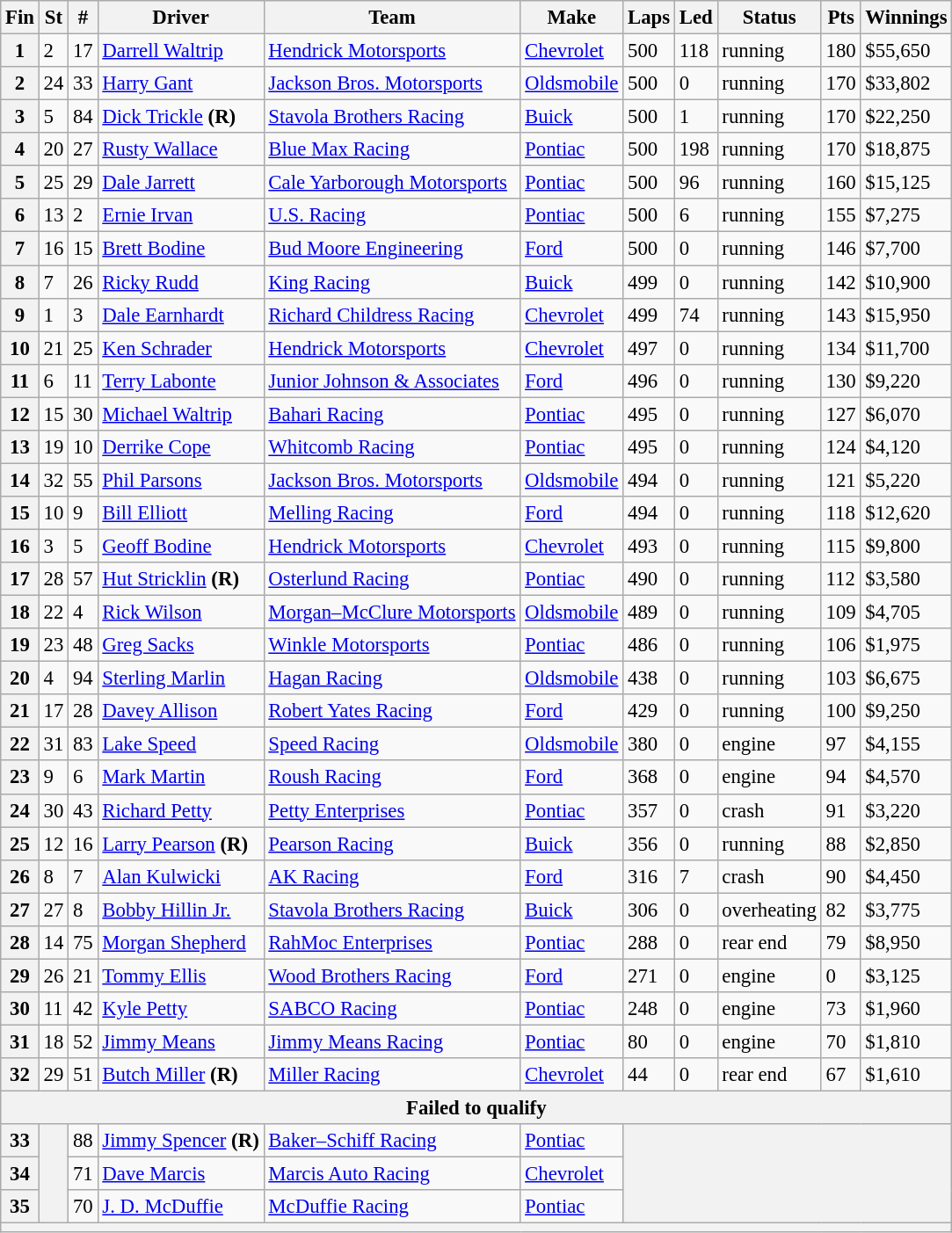<table class="wikitable" style="font-size:95%">
<tr>
<th>Fin</th>
<th>St</th>
<th>#</th>
<th>Driver</th>
<th>Team</th>
<th>Make</th>
<th>Laps</th>
<th>Led</th>
<th>Status</th>
<th>Pts</th>
<th>Winnings</th>
</tr>
<tr>
<th>1</th>
<td>2</td>
<td>17</td>
<td><a href='#'>Darrell Waltrip</a></td>
<td><a href='#'>Hendrick Motorsports</a></td>
<td><a href='#'>Chevrolet</a></td>
<td>500</td>
<td>118</td>
<td>running</td>
<td>180</td>
<td>$55,650</td>
</tr>
<tr>
<th>2</th>
<td>24</td>
<td>33</td>
<td><a href='#'>Harry Gant</a></td>
<td><a href='#'>Jackson Bros. Motorsports</a></td>
<td><a href='#'>Oldsmobile</a></td>
<td>500</td>
<td>0</td>
<td>running</td>
<td>170</td>
<td>$33,802</td>
</tr>
<tr>
<th>3</th>
<td>5</td>
<td>84</td>
<td><a href='#'>Dick Trickle</a> <strong>(R)</strong></td>
<td><a href='#'>Stavola Brothers Racing</a></td>
<td><a href='#'>Buick</a></td>
<td>500</td>
<td>1</td>
<td>running</td>
<td>170</td>
<td>$22,250</td>
</tr>
<tr>
<th>4</th>
<td>20</td>
<td>27</td>
<td><a href='#'>Rusty Wallace</a></td>
<td><a href='#'>Blue Max Racing</a></td>
<td><a href='#'>Pontiac</a></td>
<td>500</td>
<td>198</td>
<td>running</td>
<td>170</td>
<td>$18,875</td>
</tr>
<tr>
<th>5</th>
<td>25</td>
<td>29</td>
<td><a href='#'>Dale Jarrett</a></td>
<td><a href='#'>Cale Yarborough Motorsports</a></td>
<td><a href='#'>Pontiac</a></td>
<td>500</td>
<td>96</td>
<td>running</td>
<td>160</td>
<td>$15,125</td>
</tr>
<tr>
<th>6</th>
<td>13</td>
<td>2</td>
<td><a href='#'>Ernie Irvan</a></td>
<td><a href='#'>U.S. Racing</a></td>
<td><a href='#'>Pontiac</a></td>
<td>500</td>
<td>6</td>
<td>running</td>
<td>155</td>
<td>$7,275</td>
</tr>
<tr>
<th>7</th>
<td>16</td>
<td>15</td>
<td><a href='#'>Brett Bodine</a></td>
<td><a href='#'>Bud Moore Engineering</a></td>
<td><a href='#'>Ford</a></td>
<td>500</td>
<td>0</td>
<td>running</td>
<td>146</td>
<td>$7,700</td>
</tr>
<tr>
<th>8</th>
<td>7</td>
<td>26</td>
<td><a href='#'>Ricky Rudd</a></td>
<td><a href='#'>King Racing</a></td>
<td><a href='#'>Buick</a></td>
<td>499</td>
<td>0</td>
<td>running</td>
<td>142</td>
<td>$10,900</td>
</tr>
<tr>
<th>9</th>
<td>1</td>
<td>3</td>
<td><a href='#'>Dale Earnhardt</a></td>
<td><a href='#'>Richard Childress Racing</a></td>
<td><a href='#'>Chevrolet</a></td>
<td>499</td>
<td>74</td>
<td>running</td>
<td>143</td>
<td>$15,950</td>
</tr>
<tr>
<th>10</th>
<td>21</td>
<td>25</td>
<td><a href='#'>Ken Schrader</a></td>
<td><a href='#'>Hendrick Motorsports</a></td>
<td><a href='#'>Chevrolet</a></td>
<td>497</td>
<td>0</td>
<td>running</td>
<td>134</td>
<td>$11,700</td>
</tr>
<tr>
<th>11</th>
<td>6</td>
<td>11</td>
<td><a href='#'>Terry Labonte</a></td>
<td><a href='#'>Junior Johnson & Associates</a></td>
<td><a href='#'>Ford</a></td>
<td>496</td>
<td>0</td>
<td>running</td>
<td>130</td>
<td>$9,220</td>
</tr>
<tr>
<th>12</th>
<td>15</td>
<td>30</td>
<td><a href='#'>Michael Waltrip</a></td>
<td><a href='#'>Bahari Racing</a></td>
<td><a href='#'>Pontiac</a></td>
<td>495</td>
<td>0</td>
<td>running</td>
<td>127</td>
<td>$6,070</td>
</tr>
<tr>
<th>13</th>
<td>19</td>
<td>10</td>
<td><a href='#'>Derrike Cope</a></td>
<td><a href='#'>Whitcomb Racing</a></td>
<td><a href='#'>Pontiac</a></td>
<td>495</td>
<td>0</td>
<td>running</td>
<td>124</td>
<td>$4,120</td>
</tr>
<tr>
<th>14</th>
<td>32</td>
<td>55</td>
<td><a href='#'>Phil Parsons</a></td>
<td><a href='#'>Jackson Bros. Motorsports</a></td>
<td><a href='#'>Oldsmobile</a></td>
<td>494</td>
<td>0</td>
<td>running</td>
<td>121</td>
<td>$5,220</td>
</tr>
<tr>
<th>15</th>
<td>10</td>
<td>9</td>
<td><a href='#'>Bill Elliott</a></td>
<td><a href='#'>Melling Racing</a></td>
<td><a href='#'>Ford</a></td>
<td>494</td>
<td>0</td>
<td>running</td>
<td>118</td>
<td>$12,620</td>
</tr>
<tr>
<th>16</th>
<td>3</td>
<td>5</td>
<td><a href='#'>Geoff Bodine</a></td>
<td><a href='#'>Hendrick Motorsports</a></td>
<td><a href='#'>Chevrolet</a></td>
<td>493</td>
<td>0</td>
<td>running</td>
<td>115</td>
<td>$9,800</td>
</tr>
<tr>
<th>17</th>
<td>28</td>
<td>57</td>
<td><a href='#'>Hut Stricklin</a> <strong>(R)</strong></td>
<td><a href='#'>Osterlund Racing</a></td>
<td><a href='#'>Pontiac</a></td>
<td>490</td>
<td>0</td>
<td>running</td>
<td>112</td>
<td>$3,580</td>
</tr>
<tr>
<th>18</th>
<td>22</td>
<td>4</td>
<td><a href='#'>Rick Wilson</a></td>
<td><a href='#'>Morgan–McClure Motorsports</a></td>
<td><a href='#'>Oldsmobile</a></td>
<td>489</td>
<td>0</td>
<td>running</td>
<td>109</td>
<td>$4,705</td>
</tr>
<tr>
<th>19</th>
<td>23</td>
<td>48</td>
<td><a href='#'>Greg Sacks</a></td>
<td><a href='#'>Winkle Motorsports</a></td>
<td><a href='#'>Pontiac</a></td>
<td>486</td>
<td>0</td>
<td>running</td>
<td>106</td>
<td>$1,975</td>
</tr>
<tr>
<th>20</th>
<td>4</td>
<td>94</td>
<td><a href='#'>Sterling Marlin</a></td>
<td><a href='#'>Hagan Racing</a></td>
<td><a href='#'>Oldsmobile</a></td>
<td>438</td>
<td>0</td>
<td>running</td>
<td>103</td>
<td>$6,675</td>
</tr>
<tr>
<th>21</th>
<td>17</td>
<td>28</td>
<td><a href='#'>Davey Allison</a></td>
<td><a href='#'>Robert Yates Racing</a></td>
<td><a href='#'>Ford</a></td>
<td>429</td>
<td>0</td>
<td>running</td>
<td>100</td>
<td>$9,250</td>
</tr>
<tr>
<th>22</th>
<td>31</td>
<td>83</td>
<td><a href='#'>Lake Speed</a></td>
<td><a href='#'>Speed Racing</a></td>
<td><a href='#'>Oldsmobile</a></td>
<td>380</td>
<td>0</td>
<td>engine</td>
<td>97</td>
<td>$4,155</td>
</tr>
<tr>
<th>23</th>
<td>9</td>
<td>6</td>
<td><a href='#'>Mark Martin</a></td>
<td><a href='#'>Roush Racing</a></td>
<td><a href='#'>Ford</a></td>
<td>368</td>
<td>0</td>
<td>engine</td>
<td>94</td>
<td>$4,570</td>
</tr>
<tr>
<th>24</th>
<td>30</td>
<td>43</td>
<td><a href='#'>Richard Petty</a></td>
<td><a href='#'>Petty Enterprises</a></td>
<td><a href='#'>Pontiac</a></td>
<td>357</td>
<td>0</td>
<td>crash</td>
<td>91</td>
<td>$3,220</td>
</tr>
<tr>
<th>25</th>
<td>12</td>
<td>16</td>
<td><a href='#'>Larry Pearson</a> <strong>(R)</strong></td>
<td><a href='#'>Pearson Racing</a></td>
<td><a href='#'>Buick</a></td>
<td>356</td>
<td>0</td>
<td>running</td>
<td>88</td>
<td>$2,850</td>
</tr>
<tr>
<th>26</th>
<td>8</td>
<td>7</td>
<td><a href='#'>Alan Kulwicki</a></td>
<td><a href='#'>AK Racing</a></td>
<td><a href='#'>Ford</a></td>
<td>316</td>
<td>7</td>
<td>crash</td>
<td>90</td>
<td>$4,450</td>
</tr>
<tr>
<th>27</th>
<td>27</td>
<td>8</td>
<td><a href='#'>Bobby Hillin Jr.</a></td>
<td><a href='#'>Stavola Brothers Racing</a></td>
<td><a href='#'>Buick</a></td>
<td>306</td>
<td>0</td>
<td>overheating</td>
<td>82</td>
<td>$3,775</td>
</tr>
<tr>
<th>28</th>
<td>14</td>
<td>75</td>
<td><a href='#'>Morgan Shepherd</a></td>
<td><a href='#'>RahMoc Enterprises</a></td>
<td><a href='#'>Pontiac</a></td>
<td>288</td>
<td>0</td>
<td>rear end</td>
<td>79</td>
<td>$8,950</td>
</tr>
<tr>
<th>29</th>
<td>26</td>
<td>21</td>
<td><a href='#'>Tommy Ellis</a></td>
<td><a href='#'>Wood Brothers Racing</a></td>
<td><a href='#'>Ford</a></td>
<td>271</td>
<td>0</td>
<td>engine</td>
<td>0</td>
<td>$3,125</td>
</tr>
<tr>
<th>30</th>
<td>11</td>
<td>42</td>
<td><a href='#'>Kyle Petty</a></td>
<td><a href='#'>SABCO Racing</a></td>
<td><a href='#'>Pontiac</a></td>
<td>248</td>
<td>0</td>
<td>engine</td>
<td>73</td>
<td>$1,960</td>
</tr>
<tr>
<th>31</th>
<td>18</td>
<td>52</td>
<td><a href='#'>Jimmy Means</a></td>
<td><a href='#'>Jimmy Means Racing</a></td>
<td><a href='#'>Pontiac</a></td>
<td>80</td>
<td>0</td>
<td>engine</td>
<td>70</td>
<td>$1,810</td>
</tr>
<tr>
<th>32</th>
<td>29</td>
<td>51</td>
<td><a href='#'>Butch Miller</a> <strong>(R)</strong></td>
<td><a href='#'>Miller Racing</a></td>
<td><a href='#'>Chevrolet</a></td>
<td>44</td>
<td>0</td>
<td>rear end</td>
<td>67</td>
<td>$1,610</td>
</tr>
<tr>
<th colspan="11">Failed to qualify</th>
</tr>
<tr>
<th>33</th>
<th rowspan="3"></th>
<td>88</td>
<td><a href='#'>Jimmy Spencer</a> <strong>(R)</strong></td>
<td><a href='#'>Baker–Schiff Racing</a></td>
<td><a href='#'>Pontiac</a></td>
<th colspan="5" rowspan="3"></th>
</tr>
<tr>
<th>34</th>
<td>71</td>
<td><a href='#'>Dave Marcis</a></td>
<td><a href='#'>Marcis Auto Racing</a></td>
<td><a href='#'>Chevrolet</a></td>
</tr>
<tr>
<th>35</th>
<td>70</td>
<td><a href='#'>J. D. McDuffie</a></td>
<td><a href='#'>McDuffie Racing</a></td>
<td><a href='#'>Pontiac</a></td>
</tr>
<tr>
<th colspan="11"></th>
</tr>
</table>
